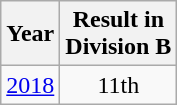<table class="wikitable" style="text-align:center">
<tr>
<th>Year</th>
<th>Result in<br>Division B</th>
</tr>
<tr>
<td><a href='#'>2018</a></td>
<td>11th</td>
</tr>
</table>
